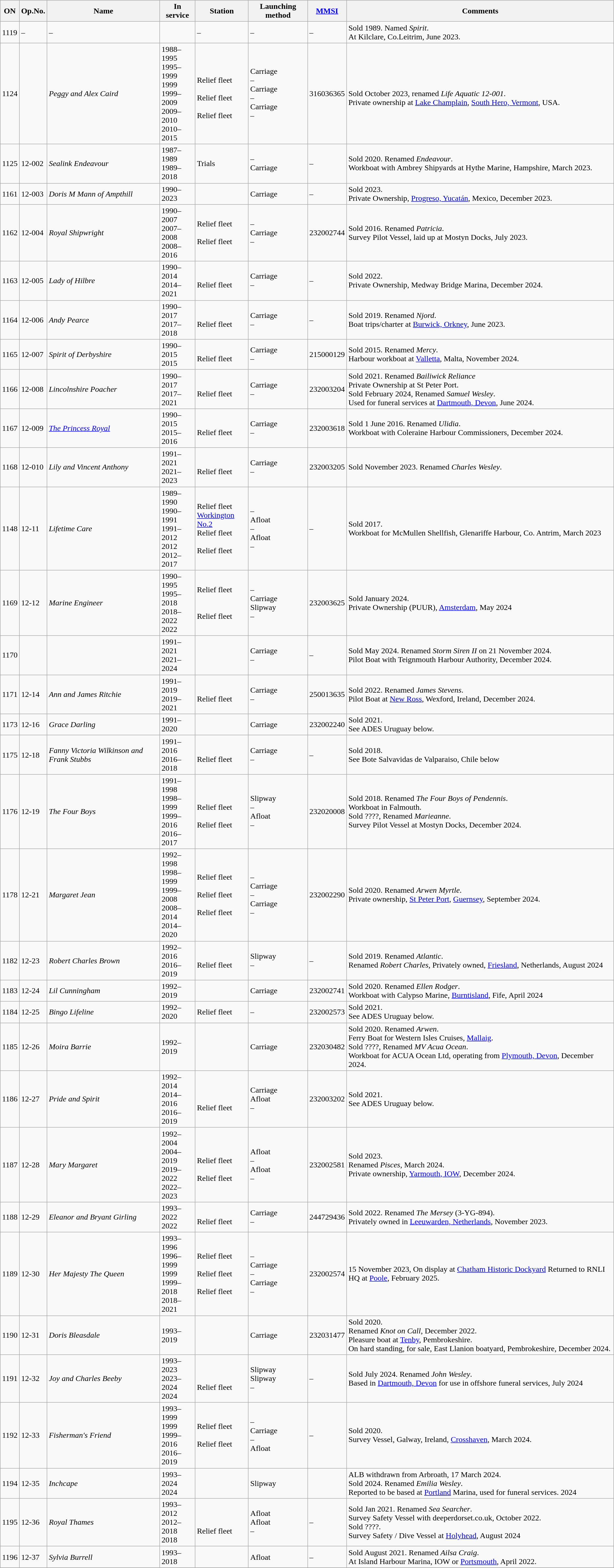<table class="wikitable">
<tr>
<th>ON</th>
<th>Op.No.</th>
<th>Name</th>
<th>In service</th>
<th>Station</th>
<th>Launching method</th>
<th><a href='#'>MMSI</a></th>
<th>Comments</th>
</tr>
<tr>
<td>1119</td>
<td>–</td>
<td>–</td>
<td></td>
<td>–</td>
<td>–</td>
<td>–</td>
<td>Sold 1989. Named <em>Spirit</em>.<br>At Kilclare, Co.Leitrim, June 2023.</td>
</tr>
<tr>
<td>1124</td>
<td></td>
<td><em>Peggy and Alex Caird</em></td>
<td>1988–1995<br>1995–1999<br>1999<br>1999–2009<br>2009–2010<br>2010–2015</td>
<td><br>Relief fleet<br><br>Relief fleet<br><br>Relief fleet</td>
<td>Carriage<br>–<br>Carriage<br>–<br>Carriage<br>–</td>
<td>316036365</td>
<td><br>Sold October 2023, renamed <em>Life Aquatic 12-001</em>.<br>Private ownership at <a href='#'>Lake Champlain</a>, <a href='#'>South Hero, Vermont</a>, USA.</td>
</tr>
<tr>
<td>1125</td>
<td>12-002</td>
<td><em>Sealink Endeavour</em></td>
<td>1987–1989<br>1989–2018</td>
<td>Trials<br></td>
<td>–<br>Carriage</td>
<td>–</td>
<td>Sold 2020. Renamed <em>Endeavour</em>.<br>Workboat with Ambrey Shipyards at Hythe Marine, Hampshire, March 2023.</td>
</tr>
<tr>
<td>1161</td>
<td>12-003</td>
<td><em>Doris M Mann of Ampthill</em></td>
<td>1990–2023</td>
<td></td>
<td>Carriage</td>
<td>–</td>
<td>Sold 2023.<br>Private Ownership, <a href='#'>Progreso, Yucatán</a>, Mexico, December 2023.</td>
</tr>
<tr>
<td>1162</td>
<td>12-004</td>
<td><em>Royal Shipwright</em></td>
<td>1990–2007<br>2007–2008<br>2008–2016</td>
<td>Relief fleet<br><br>Relief fleet</td>
<td>–<br>Carriage<br>–</td>
<td>232002744</td>
<td>Sold 2016. Renamed <em>Patricia</em>.<br>Survey Pilot Vessel, laid up at Mostyn Docks, July 2023.</td>
</tr>
<tr>
<td>1163</td>
<td>12-005</td>
<td><em>Lady of Hilbre</em></td>
<td>1990–2014<br>2014–2021</td>
<td><br>Relief fleet</td>
<td>Carriage<br>–</td>
<td>–</td>
<td>Sold 2022.<br>Private Ownership, Medway Bridge Marina, December 2024.</td>
</tr>
<tr>
<td>1164</td>
<td>12-006</td>
<td><em>Andy Pearce</em></td>
<td>1990–2017<br>2017–2018</td>
<td><br>Relief fleet</td>
<td>Carriage<br>–</td>
<td>–</td>
<td>Sold 2019. Renamed <em>Njord</em>.<br>Boat trips/charter at <a href='#'>Burwick, Orkney</a>, June 2023.</td>
</tr>
<tr>
<td>1165</td>
<td>12-007</td>
<td><em>Spirit of Derbyshire</em></td>
<td>1990–2015<br>2015</td>
<td><br>Relief fleet</td>
<td>Carriage<br>–</td>
<td>215000129</td>
<td>Sold 2015. Renamed <em>Mercy</em>.<br>Harbour workboat at <a href='#'>Valletta</a>, Malta, November 2024.</td>
</tr>
<tr>
<td>1166</td>
<td>12-008</td>
<td><em>Lincolnshire Poacher</em></td>
<td>1990–2017<br>2017–2021</td>
<td><br>Relief fleet</td>
<td>Carriage<br>–</td>
<td>232003204</td>
<td>Sold 2021. Renamed <em>Bailiwick Reliance</em><br>Private Ownership at St Peter Port.<br>Sold February 2024, Renamed <em>Samuel Wesley</em>.<br>Used for funeral services at <a href='#'>Dartmouth, Devon</a>, June 2024.</td>
</tr>
<tr>
<td>1167</td>
<td>12-009</td>
<td><a href='#'><em>The Princess Royal</em><br></a></td>
<td>1990–2015<br>2015–2016</td>
<td><br>Relief fleet</td>
<td>Carriage<br>–</td>
<td>232003618</td>
<td>Sold 1 June 2016. Renamed <em>Ulidia</em>.<br>Workboat with Coleraine Harbour Commissioners, December 2024.</td>
</tr>
<tr>
<td>1168</td>
<td>12-010</td>
<td><em>Lily and Vincent Anthony</em></td>
<td>1991–2021<br>2021–2023</td>
<td><br>Relief fleet</td>
<td>Carriage<br>–</td>
<td>232003205</td>
<td>Sold November 2023. Renamed <em>Charles Wesley</em>.</td>
</tr>
<tr>
<td>1148</td>
<td>12-11</td>
<td><em>Lifetime Care</em></td>
<td>1989–1990<br>1990–1991<br>1991–2012<br>2012<br>2012–2017</td>
<td>Relief fleet<br><a href='#'>Workington No.2</a><br>Relief fleet<br><br>Relief fleet</td>
<td>–<br>Afloat<br>–<br>Afloat<br>–</td>
<td>–</td>
<td>Sold 2017.<br>Workboat for McMullen Shellfish, Glenariffe Harbour, Co. Antrim, March 2023</td>
</tr>
<tr>
<td>1169</td>
<td>12-12</td>
<td><em>Marine Engineer</em></td>
<td>1990–1995<br>1995–2018<br>2018–2022<br>2022</td>
<td>Relief fleet<br><br><br>Relief fleet</td>
<td>–<br>Carriage<br>Slipway<br>–</td>
<td>232003625</td>
<td>Sold January 2024.<br>Private Ownership (PUUR), <a href='#'>Amsterdam</a>, May 2024</td>
</tr>
<tr>
<td>1170</td>
<td></td>
<td></td>
<td>1991–2021<br>2021–2024</td>
<td><br></td>
<td>Carriage<br>–</td>
<td>–</td>
<td>Sold May 2024. Renamed <em>Storm Siren II</em> on 21 November 2024.<br>Pilot Boat with Teignmouth Harbour Authority, December 2024.</td>
</tr>
<tr>
<td>1171</td>
<td>12-14</td>
<td><em>Ann and James Ritchie</em></td>
<td>1991–2019<br>2019–2021</td>
<td><br>Relief fleet</td>
<td>Carriage<br>–</td>
<td>250013635</td>
<td>Sold 2022. Renamed <em>James Stevens</em>.<br>Pilot Boat at <a href='#'>New Ross</a>, Wexford, Ireland, December 2024.</td>
</tr>
<tr>
<td>1173</td>
<td>12-16</td>
<td><em>Grace Darling</em></td>
<td>1991–2020</td>
<td></td>
<td>Carriage</td>
<td>232002240</td>
<td>Sold 2021.<br>See ADES Uruguay below.</td>
</tr>
<tr>
<td>1175</td>
<td>12-18</td>
<td><em>Fanny Victoria Wilkinson and Frank Stubbs</em></td>
<td>1991–2016<br>2016–2018</td>
<td><br>Relief fleet</td>
<td>Carriage<br>–</td>
<td>–</td>
<td>Sold 2018.<br>See Bote Salvavidas de Valparaiso, Chile below</td>
</tr>
<tr>
<td>1176</td>
<td>12-19</td>
<td><em>The Four Boys</em></td>
<td>1991–1998<br>1998–1999<br>1999–2016<br>2016–2017</td>
<td><br>Relief fleet<br><br>Relief fleet</td>
<td>Slipway<br>–<br>Afloat<br>–</td>
<td>232020008</td>
<td>Sold 2018. Renamed <em>The Four Boys of Pendennis</em>.<br>Workboat in Falmouth.<br>Sold ????, Renamed <em>Marieanne</em>.<br>Survey Pilot Vessel at Mostyn Docks, December 2024.</td>
</tr>
<tr>
<td>1178</td>
<td>12-21</td>
<td><em>Margaret Jean</em></td>
<td>1992–1998<br>1998–1999<br>1999–2008<br>2008–2014<br>2014–2020</td>
<td>Relief fleet<br><br>Relief fleet<br><br>Relief fleet</td>
<td>–<br>Carriage<br>–<br>Carriage<br>–</td>
<td>232002290</td>
<td>Sold 2020. Renamed <em>Arwen Myrtle</em>.<br>Private ownership, <a href='#'>St Peter Port</a>, <a href='#'>Guernsey</a>, September 2024.</td>
</tr>
<tr>
<td>1182</td>
<td>12-23</td>
<td><em>Robert Charles Brown</em></td>
<td>1992–2016<br>2016–2019</td>
<td><br>Relief fleet</td>
<td>Slipway<br>–</td>
<td>–</td>
<td>Sold 2019. Renamed <em>Atlantic</em>.<br>Renamed <em>Robert Charles</em>, Privately owned, <a href='#'>Friesland</a>, Netherlands, August 2024</td>
</tr>
<tr>
<td>1183</td>
<td>12-24</td>
<td><em>Lil Cunningham</em></td>
<td>1992–2019</td>
<td></td>
<td>Carriage</td>
<td>232002741</td>
<td>Sold 2020. Renamed <em>Ellen Rodger</em>.<br>Workboat with Calypso Marine, <a href='#'>Burntisland</a>, Fife, April 2024</td>
</tr>
<tr>
<td>1184</td>
<td>12-25</td>
<td><em>Bingo Lifeline</em></td>
<td>1992–2020</td>
<td>Relief fleet</td>
<td>–</td>
<td>232002573</td>
<td>Sold 2021.<br>See ADES Uruguay below.</td>
</tr>
<tr>
<td>1185</td>
<td>12-26</td>
<td><em>Moira Barrie</em></td>
<td>1992–2019</td>
<td></td>
<td>Carriage</td>
<td>232030482</td>
<td>Sold 2020. Renamed <em>Arwen</em>.<br>Ferry Boat for Western Isles Cruises, <a href='#'>Mallaig</a>.<br>Sold ????, Renamed <em>MV Acua Ocean</em>.<br>Workboat for ACUA Ocean Ltd, operating from <a href='#'>Plymouth, Devon</a>, December 2024.</td>
</tr>
<tr>
<td>1186</td>
<td>12-27</td>
<td><em>Pride and Spirit</em></td>
<td>1992–2014<br>2014–2016<br>2016–2019</td>
<td><br><br>Relief fleet</td>
<td>Carriage<br>Afloat<br>–</td>
<td>232003202</td>
<td>Sold 2021.<br>See ADES Uruguay below.</td>
</tr>
<tr>
<td>1187</td>
<td>12-28</td>
<td><em>Mary Margaret</em></td>
<td>1992–2004<br>2004–2019<br>2019–2022<br>2022–2023</td>
<td><br>Relief fleet<br><br>Relief fleet</td>
<td>Afloat<br>–<br>Afloat<br>–</td>
<td>232002581</td>
<td>Sold 2023.<br>Renamed <em>Pisces</em>, March 2024.<br>Private ownership, <a href='#'>Yarmouth, IOW</a>, December 2024.</td>
</tr>
<tr>
<td>1188</td>
<td>12-29</td>
<td><em>Eleanor and Bryant Girling</em></td>
<td>1993–2022<br>2022</td>
<td><br>Relief fleet</td>
<td>Carriage<br>–</td>
<td>244729436</td>
<td>Sold 2022. Renamed <em>The Mersey</em> (3-YG-894).<br>Privately owned in <a href='#'>Leeuwarden, Netherlands</a>, November 2023.</td>
</tr>
<tr>
<td>1189</td>
<td>12-30</td>
<td><em>Her Majesty The Queen</em></td>
<td>1993–1996<br>1996–1999<br>1999<br>1999–2018<br>2018–2021</td>
<td>Relief fleet<br><br>Relief fleet<br><br>Relief fleet</td>
<td>–<br>Carriage<br>–<br>Carriage<br>–</td>
<td>232002574</td>
<td>15 November 2023, On display at <a href='#'>Chatham Historic Dockyard</a> Returned to RNLI HQ at <a href='#'>Poole</a>, February 2025.</td>
</tr>
<tr>
<td>1190</td>
<td>12-31</td>
<td><em>Doris Bleasdale</em></td>
<td>1993–2019</td>
<td></td>
<td>Carriage</td>
<td>232031477</td>
<td>Sold 2020.<br>Renamed <em>Knot on Call</em>, December 2022.<br>Pleasure boat at <a href='#'>Tenby</a>, Pembrokeshire.<br>On hard standing, for sale, East Llanion boatyard, Pembrokeshire, December 2024.</td>
</tr>
<tr>
<td>1191</td>
<td>12-32</td>
<td><em>Joy and Charles Beeby</em></td>
<td>1993–2023<br>2023–2024<br>2024</td>
<td><br><br>Relief fleet</td>
<td>Slipway<br>Slipway<br>–</td>
<td>–</td>
<td>Sold July 2024. Renamed <em>John Wesley</em>.<br>Based in <a href='#'>Dartmouth, Devon</a> for use in offshore funeral services, July 2024</td>
</tr>
<tr>
<td>1192</td>
<td>12-33</td>
<td><em>Fisherman's Friend</em></td>
<td>1993–1999<br>1999<br>1999–2016<br>2016–2019</td>
<td>Relief fleet<br><br>Relief fleet<br></td>
<td>–<br>Carriage<br>–<br>Afloat</td>
<td>–</td>
<td>Sold 2020.<br>Survey Vessel, Galway, Ireland, <a href='#'>Crosshaven</a>, March 2024.</td>
</tr>
<tr>
<td>1194</td>
<td>12-35</td>
<td><em>Inchcape</em></td>
<td>1993–2024<br>2024</td>
<td></td>
<td>Slipway</td>
<td></td>
<td>ALB withdrawn from Arbroath, 17 March 2024.<br>Sold 2024. Renamed <em>Emilia Wesley</em>.<br>Reported to be based at <a href='#'>Portland</a> Marina, used for funeral services. 2024</td>
</tr>
<tr>
<td>1195</td>
<td>12-36</td>
<td><em>Royal Thames</em></td>
<td>1993–2012<br>2012–2018<br>2018</td>
<td><br><br>Relief fleet</td>
<td>Afloat<br>Afloat<br>–</td>
<td>–</td>
<td>Sold Jan 2021. Renamed <em>Sea Searcher</em>.<br>Survey Safety Vessel with deeperdorset.co.uk, October 2022.<br>Sold ????.<br>Survey Safety / Dive Vessel at <a href='#'>Holyhead</a>, August 2024</td>
</tr>
<tr>
<td>1196</td>
<td>12-37</td>
<td><em>Sylvia Burrell</em></td>
<td>1993–2018</td>
<td></td>
<td>Afloat</td>
<td>–</td>
<td>Sold August 2021. Renamed <em>Ailsa Craig</em>.<br>At Island Harbour Marina, IOW or <a href='#'>Portsmouth</a>, April 2022.</td>
</tr>
<tr>
</tr>
</table>
